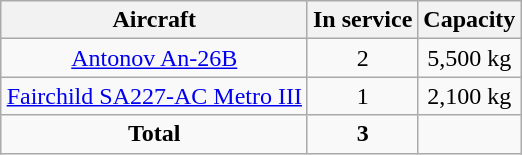<table class="wikitable" style="border-collapse:collapse;text-align:center;margin:auto;">
<tr>
<th>Aircraft</th>
<th>In service</th>
<th>Capacity</th>
</tr>
<tr>
<td><a href='#'>Antonov An-26B</a></td>
<td align=center>2</td>
<td>5,500 kg</td>
</tr>
<tr>
<td><a href='#'>Fairchild SA227-AC Metro III</a></td>
<td align=center>1</td>
<td>2,100 kg</td>
</tr>
<tr>
<td align=center><strong>Total</strong></td>
<td align=center><strong>3</strong></td>
<td></td>
</tr>
</table>
